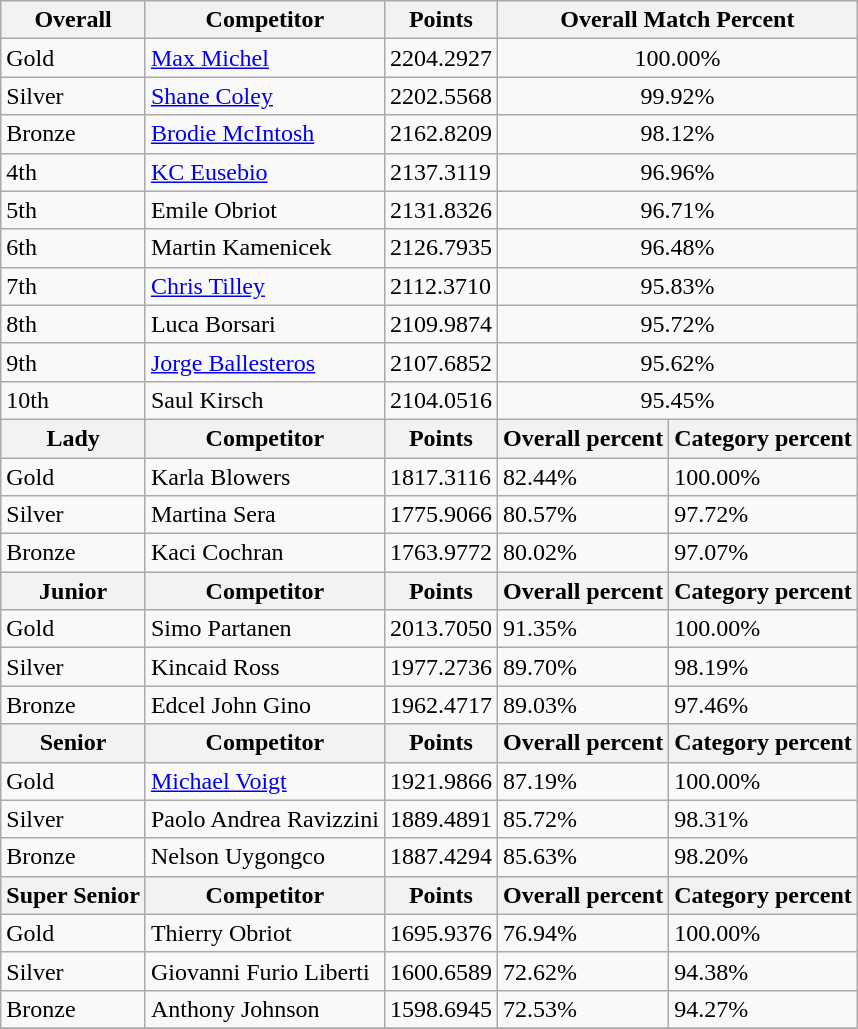<table class="wikitable sortable" style="text-align: left;">
<tr>
<th>Overall</th>
<th>Competitor</th>
<th>Points</th>
<th colspan="2">Overall Match Percent</th>
</tr>
<tr>
<td> Gold</td>
<td><a href='#'>Max Michel</a></td>
<td>2204.2927</td>
<td colspan="2" style="text-align: center;">100.00%</td>
</tr>
<tr>
<td> Silver</td>
<td><a href='#'>Shane Coley</a></td>
<td>2202.5568</td>
<td colspan="2" style="text-align: center;">99.92%</td>
</tr>
<tr>
<td> Bronze</td>
<td><a href='#'>Brodie McIntosh</a></td>
<td>2162.8209</td>
<td colspan="2" style="text-align: center;">98.12%</td>
</tr>
<tr>
<td>4th</td>
<td><a href='#'>KC Eusebio</a></td>
<td>2137.3119</td>
<td colspan="2" style="text-align: center;">96.96%</td>
</tr>
<tr>
<td>5th</td>
<td>Emile Obriot</td>
<td>2131.8326</td>
<td colspan="2" style="text-align: center;">96.71%</td>
</tr>
<tr>
<td>6th</td>
<td>Martin Kamenicek</td>
<td>2126.7935</td>
<td colspan="2" style="text-align: center;">96.48%</td>
</tr>
<tr>
<td>7th</td>
<td><a href='#'>Chris Tilley</a></td>
<td>2112.3710</td>
<td colspan="2" style="text-align: center;">95.83%</td>
</tr>
<tr>
<td>8th</td>
<td>Luca Borsari</td>
<td>2109.9874</td>
<td colspan="2" style="text-align: center;">95.72%</td>
</tr>
<tr>
<td>9th</td>
<td><a href='#'>Jorge Ballesteros</a></td>
<td>2107.6852</td>
<td colspan="2" style="text-align: center;">95.62%</td>
</tr>
<tr>
<td>10th</td>
<td>Saul Kirsch</td>
<td>2104.0516</td>
<td colspan="2" style="text-align: center;">95.45%</td>
</tr>
<tr>
<th>Lady</th>
<th>Competitor</th>
<th>Points</th>
<th>Overall percent</th>
<th>Category percent</th>
</tr>
<tr>
<td> Gold</td>
<td>Karla Blowers</td>
<td>1817.3116</td>
<td>82.44%</td>
<td>100.00%</td>
</tr>
<tr>
<td> Silver</td>
<td>Martina Sera</td>
<td>1775.9066</td>
<td>80.57%</td>
<td>97.72%</td>
</tr>
<tr>
<td> Bronze</td>
<td>Kaci Cochran</td>
<td>1763.9772</td>
<td>80.02%</td>
<td>97.07%</td>
</tr>
<tr>
<th>Junior</th>
<th>Competitor</th>
<th>Points</th>
<th>Overall percent</th>
<th>Category percent</th>
</tr>
<tr>
<td> Gold</td>
<td>Simo Partanen</td>
<td>2013.7050</td>
<td>91.35%</td>
<td>100.00%</td>
</tr>
<tr>
<td> Silver</td>
<td>Kincaid Ross</td>
<td>1977.2736</td>
<td>89.70%</td>
<td>98.19%</td>
</tr>
<tr>
<td> Bronze</td>
<td>Edcel John Gino</td>
<td>1962.4717</td>
<td>89.03%</td>
<td>97.46%</td>
</tr>
<tr>
<th>Senior</th>
<th>Competitor</th>
<th>Points</th>
<th>Overall percent</th>
<th>Category percent</th>
</tr>
<tr>
<td> Gold</td>
<td><a href='#'>Michael Voigt</a></td>
<td>1921.9866</td>
<td>87.19%</td>
<td>100.00%</td>
</tr>
<tr>
<td> Silver</td>
<td>Paolo Andrea Ravizzini</td>
<td>1889.4891</td>
<td>85.72%</td>
<td>98.31%</td>
</tr>
<tr>
<td> Bronze</td>
<td>Nelson Uygongco</td>
<td>1887.4294</td>
<td>85.63%</td>
<td>98.20%</td>
</tr>
<tr>
<th>Super Senior</th>
<th>Competitor</th>
<th>Points</th>
<th>Overall percent</th>
<th>Category percent</th>
</tr>
<tr>
<td> Gold</td>
<td>Thierry Obriot</td>
<td>1695.9376</td>
<td>76.94%</td>
<td>100.00%</td>
</tr>
<tr>
<td> Silver</td>
<td>Giovanni Furio Liberti</td>
<td>1600.6589</td>
<td>72.62%</td>
<td>94.38%</td>
</tr>
<tr>
<td> Bronze</td>
<td>Anthony Johnson</td>
<td>1598.6945</td>
<td>72.53%</td>
<td>94.27%</td>
</tr>
<tr>
</tr>
</table>
